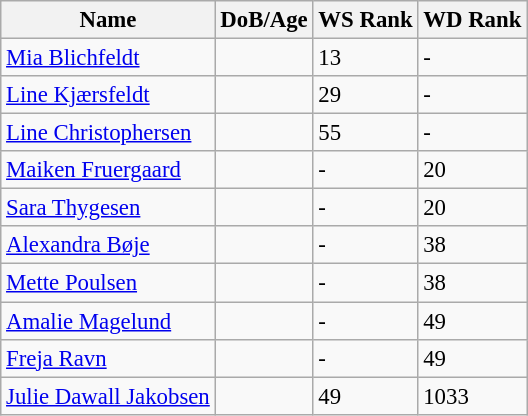<table class="wikitable" style="text-align: left; font-size:95%;">
<tr>
<th>Name</th>
<th>DoB/Age</th>
<th>WS Rank</th>
<th>WD Rank</th>
</tr>
<tr>
<td><a href='#'>Mia Blichfeldt</a></td>
<td></td>
<td>13</td>
<td>-</td>
</tr>
<tr>
<td><a href='#'>Line Kjærsfeldt</a></td>
<td></td>
<td>29</td>
<td>-</td>
</tr>
<tr>
<td><a href='#'>Line Christophersen</a></td>
<td></td>
<td>55</td>
<td>-</td>
</tr>
<tr>
<td><a href='#'>Maiken Fruergaard</a></td>
<td></td>
<td>-</td>
<td>20</td>
</tr>
<tr>
<td><a href='#'>Sara Thygesen</a></td>
<td></td>
<td>-</td>
<td>20</td>
</tr>
<tr>
<td><a href='#'>Alexandra Bøje</a></td>
<td></td>
<td>-</td>
<td>38</td>
</tr>
<tr>
<td><a href='#'>Mette Poulsen</a></td>
<td></td>
<td>-</td>
<td>38</td>
</tr>
<tr>
<td><a href='#'>Amalie Magelund</a></td>
<td></td>
<td>-</td>
<td>49</td>
</tr>
<tr>
<td><a href='#'>Freja Ravn</a></td>
<td></td>
<td>-</td>
<td>49</td>
</tr>
<tr>
<td><a href='#'>Julie Dawall Jakobsen</a></td>
<td></td>
<td>49</td>
<td>1033</td>
</tr>
</table>
